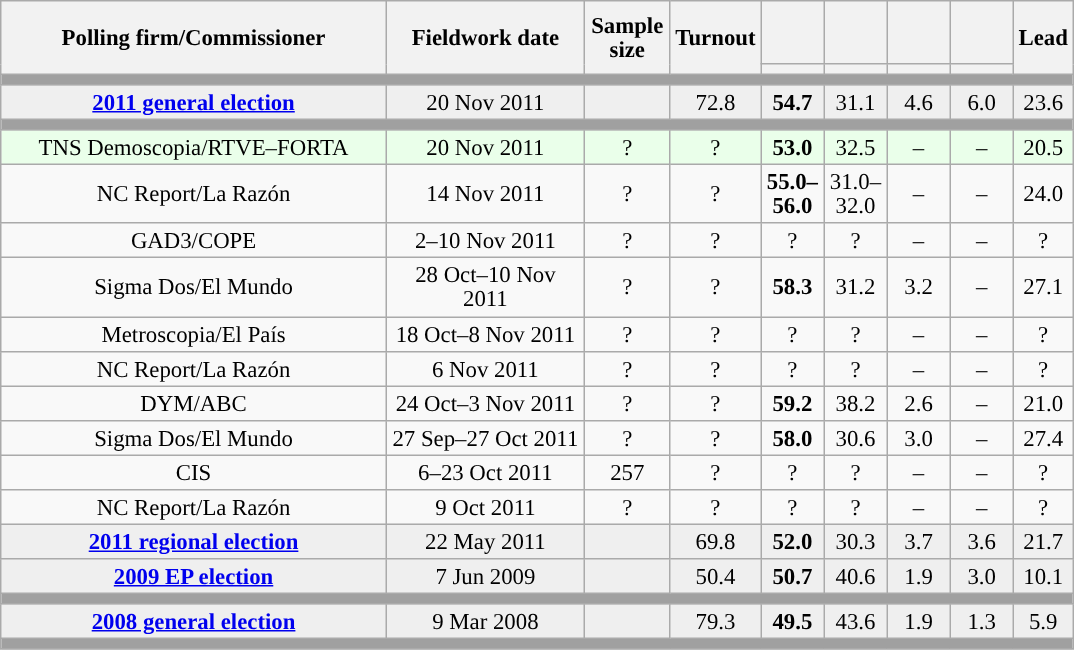<table class="wikitable collapsible collapsed" style="text-align:center; font-size:95%; line-height:16px;">
<tr style="height:42px;">
<th style="width:250px;" rowspan="2">Polling firm/Commissioner</th>
<th style="width:125px;" rowspan="2">Fieldwork date</th>
<th style="width:50px;" rowspan="2">Sample size</th>
<th style="width:45px;" rowspan="2">Turnout</th>
<th style="width:35px;"></th>
<th style="width:35px;"></th>
<th style="width:35px;"></th>
<th style="width:35px;"></th>
<th style="width:30px;" rowspan="2">Lead</th>
</tr>
<tr>
<th style="color:inherit;background:"></th>
<th style="color:inherit;background:"></th>
<th style="color:inherit;background:"></th>
<th style="color:inherit;background:"></th>
</tr>
<tr>
<td colspan="9" style="background:#A0A0A0"></td>
</tr>
<tr style="background:#EFEFEF;">
<td><strong><a href='#'>2011 general election</a></strong></td>
<td>20 Nov 2011</td>
<td></td>
<td>72.8</td>
<td><strong>54.7</strong><br></td>
<td>31.1<br></td>
<td>4.6<br></td>
<td>6.0<br></td>
<td style="background:">23.6</td>
</tr>
<tr>
<td colspan="9" style="background:#A0A0A0"></td>
</tr>
<tr style="background:#EAFFEA;">
<td>TNS Demoscopia/RTVE–FORTA</td>
<td>20 Nov 2011</td>
<td>?</td>
<td>?</td>
<td><strong>53.0</strong><br></td>
<td>32.5<br></td>
<td>–</td>
<td>–</td>
<td style="background:">20.5</td>
</tr>
<tr>
<td>NC Report/La Razón</td>
<td>14 Nov 2011</td>
<td>?</td>
<td>?</td>
<td><strong>55.0–<br>56.0</strong><br></td>
<td>31.0–<br>32.0<br></td>
<td>–</td>
<td>–</td>
<td style="background:">24.0</td>
</tr>
<tr>
<td>GAD3/COPE</td>
<td>2–10 Nov 2011</td>
<td>?</td>
<td>?</td>
<td>?<br></td>
<td>?<br></td>
<td>–</td>
<td>–</td>
<td style="background:">?</td>
</tr>
<tr>
<td>Sigma Dos/El Mundo</td>
<td>28 Oct–10 Nov 2011</td>
<td>?</td>
<td>?</td>
<td><strong>58.3</strong><br></td>
<td>31.2<br></td>
<td>3.2<br></td>
<td>–</td>
<td style="background:">27.1</td>
</tr>
<tr>
<td>Metroscopia/El País</td>
<td>18 Oct–8 Nov 2011</td>
<td>?</td>
<td>?</td>
<td>?<br></td>
<td>?<br></td>
<td>–</td>
<td>–</td>
<td style="background:">?</td>
</tr>
<tr>
<td>NC Report/La Razón</td>
<td>6 Nov 2011</td>
<td>?</td>
<td>?</td>
<td>?<br></td>
<td>?<br></td>
<td>–</td>
<td>–</td>
<td style="background:">?</td>
</tr>
<tr>
<td>DYM/ABC</td>
<td>24 Oct–3 Nov 2011</td>
<td>?</td>
<td>?</td>
<td><strong>59.2</strong><br></td>
<td>38.2<br></td>
<td>2.6<br></td>
<td>–</td>
<td style="background:">21.0</td>
</tr>
<tr>
<td>Sigma Dos/El Mundo</td>
<td>27 Sep–27 Oct 2011</td>
<td>?</td>
<td>?</td>
<td><strong>58.0</strong><br></td>
<td>30.6<br></td>
<td>3.0<br></td>
<td>–</td>
<td style="background:">27.4</td>
</tr>
<tr>
<td>CIS</td>
<td>6–23 Oct 2011</td>
<td>257</td>
<td>?</td>
<td>?<br></td>
<td>?<br></td>
<td>–</td>
<td>–</td>
<td style="background:">?</td>
</tr>
<tr>
<td>NC Report/La Razón</td>
<td>9 Oct 2011</td>
<td>?</td>
<td>?</td>
<td>?<br></td>
<td>?<br></td>
<td>–</td>
<td>–</td>
<td style="background:">?</td>
</tr>
<tr style="background:#EFEFEF;">
<td><strong><a href='#'>2011 regional election</a></strong></td>
<td>22 May 2011</td>
<td></td>
<td>69.8</td>
<td><strong>52.0</strong><br></td>
<td>30.3<br></td>
<td>3.7<br></td>
<td>3.6<br></td>
<td style="background:">21.7</td>
</tr>
<tr style="background:#EFEFEF;">
<td><strong><a href='#'>2009 EP election</a></strong></td>
<td>7 Jun 2009</td>
<td></td>
<td>50.4</td>
<td><strong>50.7</strong><br></td>
<td>40.6<br></td>
<td>1.9<br></td>
<td>3.0<br></td>
<td style="background:">10.1</td>
</tr>
<tr>
<td colspan="9" style="background:#A0A0A0"></td>
</tr>
<tr style="background:#EFEFEF;">
<td><strong><a href='#'>2008 general election</a></strong></td>
<td>9 Mar 2008</td>
<td></td>
<td>79.3</td>
<td><strong>49.5</strong><br></td>
<td>43.6<br></td>
<td>1.9<br></td>
<td>1.3<br></td>
<td style="background:">5.9</td>
</tr>
<tr>
<td colspan="9" style="background:#A0A0A0"></td>
</tr>
</table>
